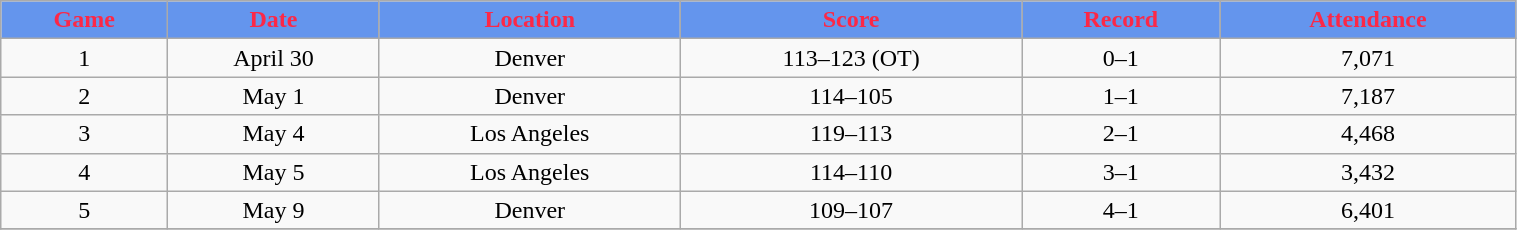<table class="wikitable" width="80%">
<tr align="center"  style="background:#6495ED;color:#FC2847;">
<td><strong>Game</strong></td>
<td><strong>Date</strong></td>
<td><strong>Location</strong></td>
<td><strong>Score</strong></td>
<td><strong>Record</strong></td>
<td><strong>Attendance</strong></td>
</tr>
<tr align="center" bgcolor="">
<td>1</td>
<td>April 30</td>
<td>Denver</td>
<td>113–123 (OT)</td>
<td>0–1</td>
<td>7,071</td>
</tr>
<tr align="center" bgcolor="">
<td>2</td>
<td>May 1</td>
<td>Denver</td>
<td>114–105</td>
<td>1–1</td>
<td>7,187</td>
</tr>
<tr align="center" bgcolor="">
<td>3</td>
<td>May 4</td>
<td>Los Angeles</td>
<td>119–113</td>
<td>2–1</td>
<td>4,468</td>
</tr>
<tr align="center" bgcolor="">
<td>4</td>
<td>May 5</td>
<td>Los Angeles</td>
<td>114–110</td>
<td>3–1</td>
<td>3,432</td>
</tr>
<tr align="center" bgcolor="">
<td>5</td>
<td>May 9</td>
<td>Denver</td>
<td>109–107</td>
<td>4–1</td>
<td>6,401</td>
</tr>
<tr align="center" bgcolor="">
</tr>
</table>
